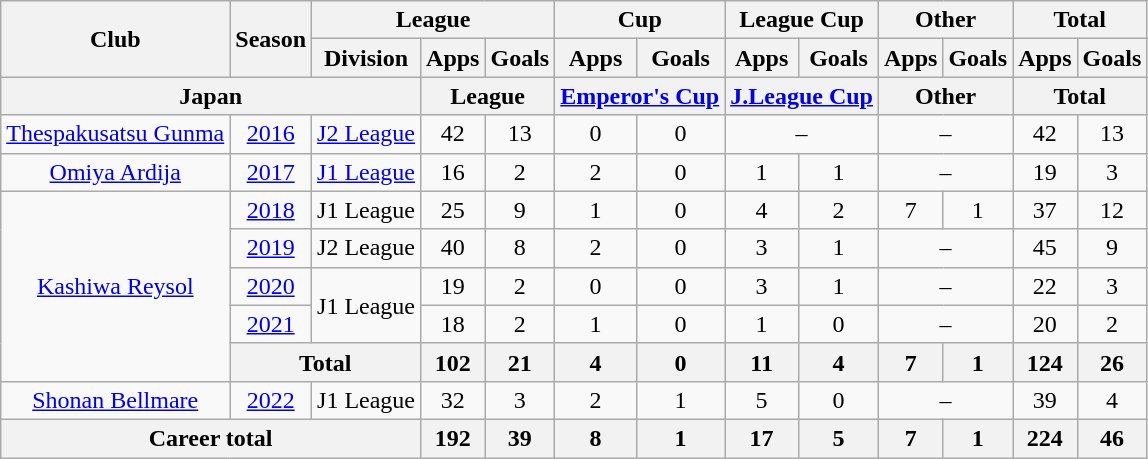<table class="wikitable" style="text-align: center">
<tr>
<th rowspan="2">Club</th>
<th rowspan="2">Season</th>
<th colspan="3">League</th>
<th colspan="2">Cup</th>
<th colspan="2">League Cup</th>
<th colspan="2">Other</th>
<th colspan="2">Total</th>
</tr>
<tr>
<th>Division</th>
<th>Apps</th>
<th>Goals</th>
<th>Apps</th>
<th>Goals</th>
<th>Apps</th>
<th>Goals</th>
<th>Apps</th>
<th>Goals</th>
<th>Apps</th>
<th>Goals</th>
</tr>
<tr>
<th colspan=3>Japan</th>
<th colspan=2>League</th>
<th colspan=2><a href='#'>Emperor's Cup</a></th>
<th colspan=2><a href='#'>J.League Cup</a></th>
<th colspan=2>Other</th>
<th colspan=2>Total</th>
</tr>
<tr>
<td><a href='#'>Thespakusatsu Gunma</a></td>
<td><a href='#'>2016</a></td>
<td><a href='#'>J2 League</a></td>
<td>42</td>
<td>13</td>
<td>0</td>
<td>0</td>
<td colspan="2">–</td>
<td colspan="2">–</td>
<td>42</td>
<td>13</td>
</tr>
<tr>
<td><a href='#'>Omiya Ardija</a></td>
<td><a href='#'>2017</a></td>
<td><a href='#'>J1 League</a></td>
<td>16</td>
<td>2</td>
<td>2</td>
<td>0</td>
<td>1</td>
<td>1</td>
<td colspan="2">–</td>
<td>19</td>
<td>3</td>
</tr>
<tr>
<td rowspan="5"><a href='#'>Kashiwa Reysol</a></td>
<td><a href='#'>2018</a></td>
<td>J1 League</td>
<td>25</td>
<td>9</td>
<td>1</td>
<td>0</td>
<td>4</td>
<td>2</td>
<td>7</td>
<td>1</td>
<td>37</td>
<td>12</td>
</tr>
<tr>
<td><a href='#'>2019</a></td>
<td>J2 League</td>
<td>40</td>
<td>8</td>
<td>2</td>
<td>0</td>
<td>3</td>
<td>1</td>
<td colspan="2">–</td>
<td>45</td>
<td>9</td>
</tr>
<tr>
<td><a href='#'>2020</a></td>
<td rowspan="2">J1 League</td>
<td>19</td>
<td>2</td>
<td>0</td>
<td>0</td>
<td>3</td>
<td>1</td>
<td colspan="2">–</td>
<td>22</td>
<td>3</td>
</tr>
<tr>
<td><a href='#'>2021</a></td>
<td>18</td>
<td>2</td>
<td>1</td>
<td>0</td>
<td>1</td>
<td>0</td>
<td colspan="2">–</td>
<td>20</td>
<td>2</td>
</tr>
<tr>
<th colspan="2">Total</th>
<th>102</th>
<th>21</th>
<th>4</th>
<th>0</th>
<th>11</th>
<th>4</th>
<th>7</th>
<th>1</th>
<th>124</th>
<th>26</th>
</tr>
<tr>
<td><a href='#'>Shonan Bellmare</a></td>
<td><a href='#'>2022</a></td>
<td>J1 League</td>
<td>32</td>
<td>3</td>
<td>2</td>
<td>1</td>
<td>5</td>
<td>0</td>
<td colspan="2">–</td>
<td>39</td>
<td>4</td>
</tr>
<tr>
<th colspan=3>Career total</th>
<th>192</th>
<th>39</th>
<th>8</th>
<th>1</th>
<th>17</th>
<th>5</th>
<th>7</th>
<th>1</th>
<th>224</th>
<th>46</th>
</tr>
</table>
